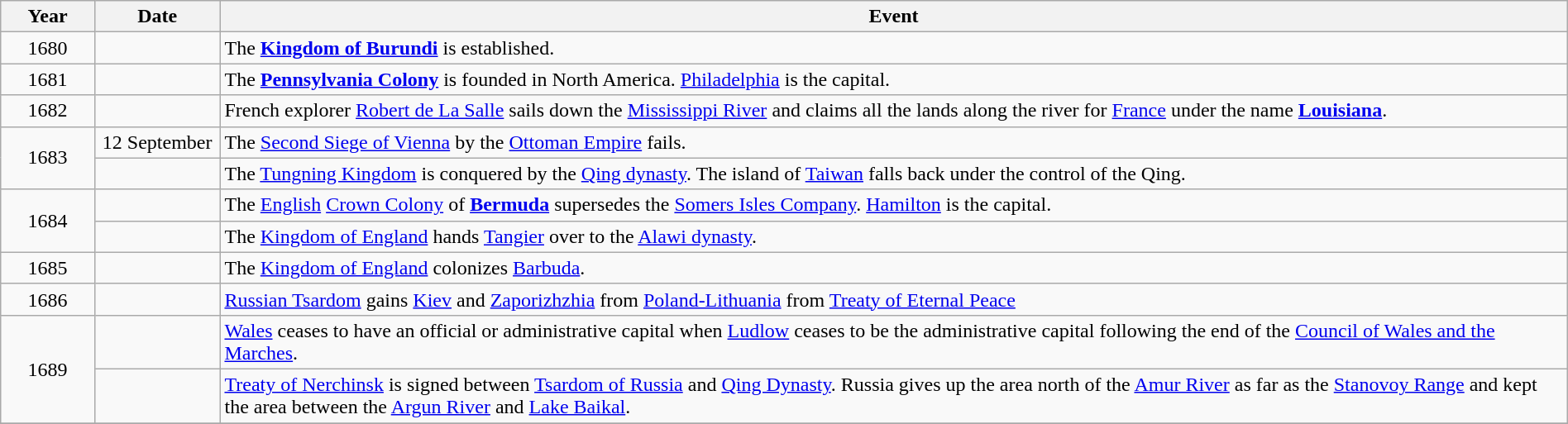<table class=wikitable style="width:100%;">
<tr>
<th style="width:6%">Year</th>
<th style="width:8%">Date</th>
<th style="width:86%">Event</th>
</tr>
<tr>
<td align=center>1680</td>
<td></td>
<td>The <strong><a href='#'>Kingdom of Burundi</a></strong> is established.</td>
</tr>
<tr>
<td align=center>1681</td>
<td></td>
<td>The <strong><a href='#'>Pennsylvania Colony</a></strong> is founded in North America. <a href='#'>Philadelphia</a> is the capital.</td>
</tr>
<tr>
<td align=center>1682</td>
<td></td>
<td>French explorer <a href='#'>Robert de La Salle</a> sails down the <a href='#'>Mississippi River</a> and claims all the lands along the river for <a href='#'>France</a> under the name <strong><a href='#'>Louisiana</a></strong>.</td>
</tr>
<tr>
<td rowspan=2 align=center>1683</td>
<td align=center>12 September</td>
<td>The <a href='#'>Second Siege of Vienna</a> by the <a href='#'>Ottoman Empire</a> fails.</td>
</tr>
<tr>
<td></td>
<td>The <a href='#'>Tungning Kingdom</a> is conquered by the <a href='#'>Qing dynasty</a>. The island of <a href='#'>Taiwan</a> falls back under the control of the Qing.</td>
</tr>
<tr>
<td rowspan=2 align=center>1684</td>
<td></td>
<td>The <a href='#'>English</a> <a href='#'>Crown Colony</a> of <strong><a href='#'>Bermuda</a></strong> supersedes the <a href='#'>Somers Isles Company</a>. <a href='#'>Hamilton</a> is the capital.</td>
</tr>
<tr>
<td></td>
<td>The <a href='#'>Kingdom of England</a> hands <a href='#'>Tangier</a> over to the <a href='#'>Alawi dynasty</a>.</td>
</tr>
<tr>
<td align=center>1685</td>
<td></td>
<td>The <a href='#'>Kingdom of England</a> colonizes <a href='#'>Barbuda</a>.</td>
</tr>
<tr>
<td align=center>1686</td>
<td></td>
<td><a href='#'>Russian Tsardom</a> gains <a href='#'>Kiev</a> and <a href='#'>Zaporizhzhia</a> from <a href='#'>Poland-Lithuania</a> from <a href='#'>Treaty of Eternal Peace</a></td>
</tr>
<tr>
<td rowspan="2" align="center">1689</td>
<td></td>
<td><a href='#'>Wales</a> ceases to have an official or administrative capital when <a href='#'>Ludlow</a> ceases to be the administrative capital following the end of the <a href='#'>Council of Wales and the Marches</a>.</td>
</tr>
<tr>
<td></td>
<td><a href='#'>Treaty of Nerchinsk</a> is signed between <a href='#'>Tsardom of Russia</a> and <a href='#'>Qing Dynasty</a>. Russia gives up the area north of the <a href='#'>Amur River</a> as far as the <a href='#'>Stanovoy Range</a> and kept the area between the <a href='#'>Argun River</a> and <a href='#'>Lake Baikal</a>.</td>
</tr>
<tr>
</tr>
</table>
